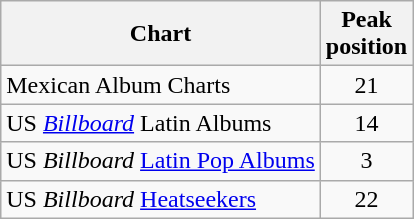<table class="wikitable sortable">
<tr>
<th align="center">Chart</th>
<th align="center">Peak<br>position</th>
</tr>
<tr>
<td align="left">Mexican Album Charts</td>
<td align="center">21</td>
</tr>
<tr>
<td align="left">US <em><a href='#'>Billboard</a></em> Latin Albums</td>
<td align="center">14</td>
</tr>
<tr>
<td align="left">US <em>Billboard</em> <a href='#'>Latin Pop Albums</a></td>
<td align="center">3</td>
</tr>
<tr>
<td align="left">US <em>Billboard</em> <a href='#'>Heatseekers</a></td>
<td align="center">22</td>
</tr>
</table>
